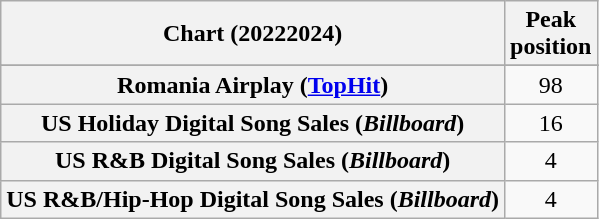<table class="wikitable plainrowheaders sortable" style="text-align:center;">
<tr>
<th scope="col">Chart (20222024)</th>
<th scope="col">Peak<br>position</th>
</tr>
<tr>
</tr>
<tr>
<th scope="row">Romania Airplay (<a href='#'>TopHit</a>)</th>
<td>98</td>
</tr>
<tr>
<th scope="row">US Holiday Digital Song Sales (<em>Billboard</em>)</th>
<td style="text-align:center;">16</td>
</tr>
<tr>
<th scope="row">US R&B Digital Song Sales (<em>Billboard</em>)</th>
<td style="text-align:center;">4</td>
</tr>
<tr>
<th scope="row">US R&B/Hip-Hop Digital Song Sales (<em>Billboard</em>)</th>
<td style="text-align:center;">4</td>
</tr>
</table>
